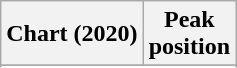<table class="wikitable sortable plainrowheaders" style="text-align:center">
<tr>
<th scope="col">Chart (2020)</th>
<th scope="col">Peak<br>position</th>
</tr>
<tr>
</tr>
<tr>
</tr>
</table>
